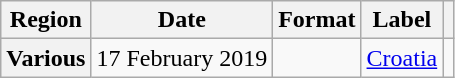<table class="wikitable plainrowheaders">
<tr>
<th scope="col">Region</th>
<th scope="col">Date</th>
<th scope="col">Format</th>
<th scope="col">Label</th>
<th scope="col"></th>
</tr>
<tr>
<th scope="row">Various</th>
<td>17 February 2019</td>
<td></td>
<td><a href='#'>Croatia</a></td>
<td style="text-align:center;"></td>
</tr>
</table>
